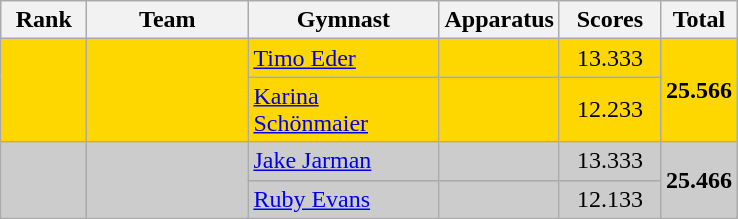<table style="text-align:center;" class="wikitable sortable">
<tr>
<th scope="col" style="width:50px;">Rank</th>
<th scope="col" style="width:100px;">Team</th>
<th scope="col" style="width:120px;">Gymnast</th>
<th scope="col" style="width:20px;">Apparatus</th>
<th scope="col" style="width:60px;">Scores</th>
<th>Total</th>
</tr>
<tr style="background:#FFD700;">
<td rowspan="2"><strong></strong></td>
<td rowspan="2" align="left"></td>
<td align="left"><a href='#'>Timo Eder</a></td>
<td></td>
<td>13.333</td>
<td rowspan="2"><strong>25.566</strong></td>
</tr>
<tr style="background:#FFD700;">
<td align="left"><a href='#'>Karina Schönmaier</a></td>
<td></td>
<td>12.233</td>
</tr>
<tr style="background:#CCCCCC;">
<td rowspan="2"><strong></strong></td>
<td rowspan="2" align="left"></td>
<td align="left"><a href='#'>Jake Jarman</a></td>
<td></td>
<td>13.333</td>
<td rowspan="2"><strong>25.466</strong></td>
</tr>
<tr style="background:#CCCCCC;">
<td align="left"><a href='#'>Ruby Evans</a></td>
<td></td>
<td>12.133</td>
</tr>
</table>
